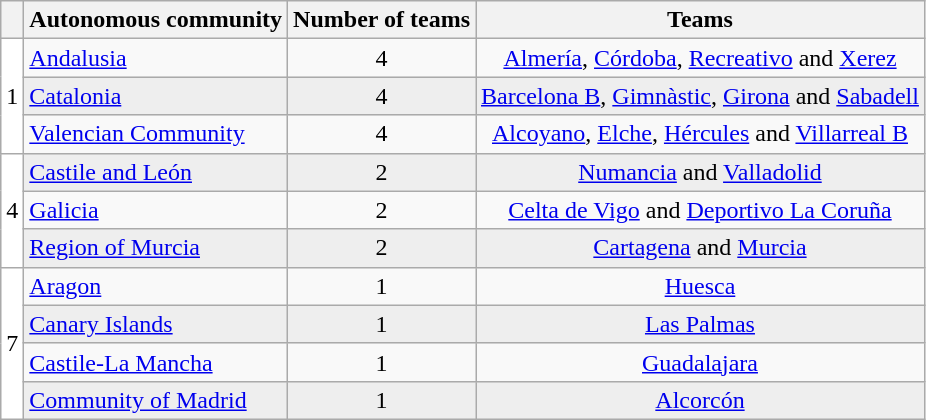<table class="wikitable">
<tr>
<th></th>
<th>Autonomous community</th>
<th>Number of teams</th>
<th>Teams</th>
</tr>
<tr>
<td rowspan="3" style="background:white;">1</td>
<td><a href='#'>Andalusia</a></td>
<td align=center>4</td>
<td align=center><a href='#'>Almería</a>, <a href='#'>Córdoba</a>, <a href='#'>Recreativo</a> and <a href='#'>Xerez</a></td>
</tr>
<tr style="background:#eee;">
<td><a href='#'>Catalonia</a></td>
<td align=center>4</td>
<td align=center><a href='#'>Barcelona B</a>, <a href='#'>Gimnàstic</a>, <a href='#'>Girona</a> and <a href='#'>Sabadell</a></td>
</tr>
<tr>
<td><a href='#'>Valencian Community</a></td>
<td align=center>4</td>
<td align=center><a href='#'>Alcoyano</a>, <a href='#'>Elche</a>, <a href='#'>Hércules</a> and <a href='#'>Villarreal B</a></td>
</tr>
<tr style="background:#eee;">
<td rowspan="3" style="background:white;">4</td>
<td><a href='#'>Castile and León</a></td>
<td align=center>2</td>
<td align=center><a href='#'>Numancia</a> and <a href='#'>Valladolid</a></td>
</tr>
<tr>
<td><a href='#'>Galicia</a></td>
<td align=center>2</td>
<td align=center><a href='#'>Celta de Vigo</a> and <a href='#'>Deportivo La Coruña</a></td>
</tr>
<tr style="background:#eee;">
<td><a href='#'>Region of Murcia</a></td>
<td align=center>2</td>
<td align=center><a href='#'>Cartagena</a> and <a href='#'>Murcia</a></td>
</tr>
<tr>
<td rowspan="4" style="background:white;">7</td>
<td><a href='#'>Aragon</a></td>
<td align=center>1</td>
<td align=center><a href='#'>Huesca</a></td>
</tr>
<tr style="background:#eee;">
<td><a href='#'>Canary Islands</a></td>
<td align=center>1</td>
<td align=center><a href='#'>Las Palmas</a></td>
</tr>
<tr>
<td><a href='#'>Castile-La Mancha</a></td>
<td align=center>1</td>
<td align=center><a href='#'>Guadalajara</a></td>
</tr>
<tr style="background:#eee;">
<td><a href='#'>Community of Madrid</a></td>
<td align=center>1</td>
<td align=center><a href='#'>Alcorcón</a></td>
</tr>
</table>
